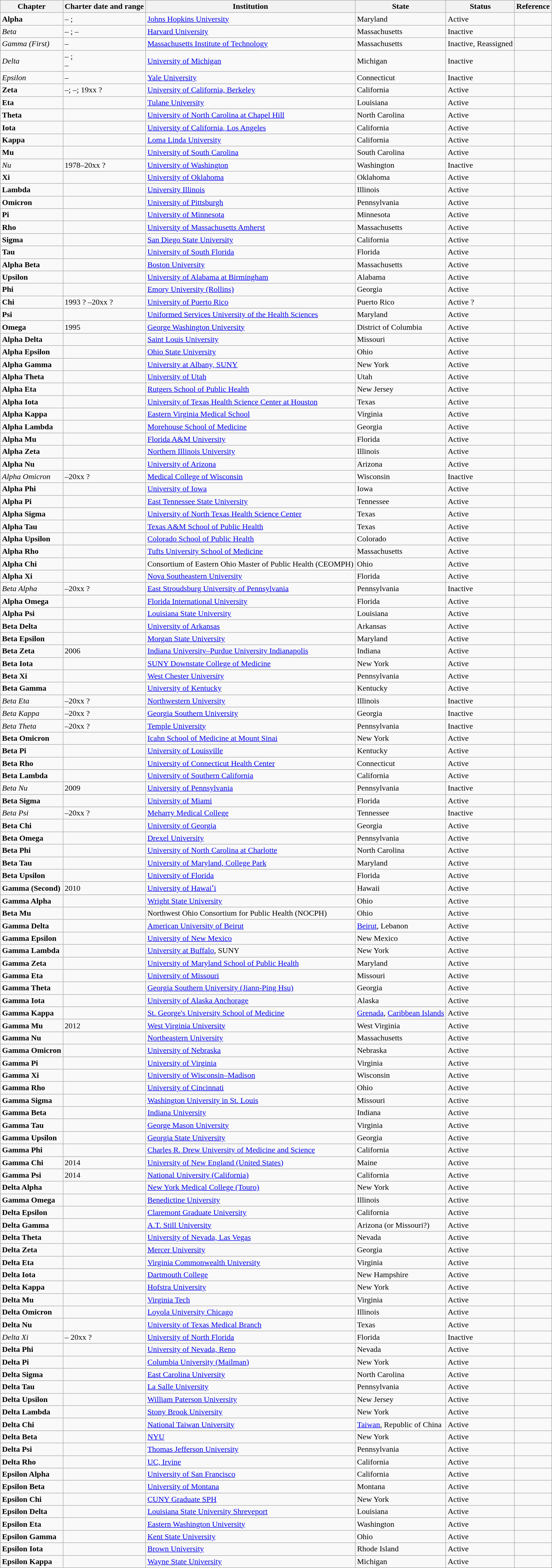<table class="sortable wikitable">
<tr>
<th>Chapter</th>
<th>Charter date and range</th>
<th>Institution</th>
<th>State</th>
<th>Status</th>
<th>Reference</th>
</tr>
<tr>
<td><strong>Alpha</strong></td>
<td> – ; </td>
<td><a href='#'>Johns Hopkins University</a></td>
<td>Maryland</td>
<td>Active</td>
<td></td>
</tr>
<tr>
<td><em>Beta</em></td>
<td> – ; –</td>
<td><a href='#'>Harvard University</a></td>
<td>Massachusetts</td>
<td>Inactive</td>
<td></td>
</tr>
<tr>
<td><em>Gamma</em> <em>(First)</em></td>
<td> – </td>
<td><a href='#'>Massachusetts Institute of Technology</a></td>
<td>Massachusetts</td>
<td>Inactive, Reassigned</td>
<td></td>
</tr>
<tr>
<td><em>Delta</em></td>
<td> – ;<br>–</td>
<td><a href='#'>University of Michigan</a></td>
<td>Michigan</td>
<td>Inactive</td>
<td></td>
</tr>
<tr>
<td><em>Epsilon</em></td>
<td>–</td>
<td><a href='#'>Yale University</a></td>
<td>Connecticut</td>
<td>Inactive</td>
<td></td>
</tr>
<tr>
<td><strong>Zeta</strong></td>
<td>–; –; 19xx ?</td>
<td><a href='#'>University of California, Berkeley</a></td>
<td>California</td>
<td>Active</td>
<td></td>
</tr>
<tr>
<td><strong>Eta</strong></td>
<td></td>
<td><a href='#'>Tulane University</a></td>
<td>Louisiana</td>
<td>Active</td>
<td></td>
</tr>
<tr>
<td><strong>Theta</strong></td>
<td></td>
<td><a href='#'>University of North Carolina at Chapel Hill</a></td>
<td>North Carolina</td>
<td>Active</td>
<td></td>
</tr>
<tr>
<td><strong>Iota</strong></td>
<td></td>
<td><a href='#'>University of California, Los Angeles</a></td>
<td>California</td>
<td>Active</td>
<td></td>
</tr>
<tr>
<td><strong>Kappa</strong></td>
<td></td>
<td><a href='#'>Loma Linda University</a></td>
<td>California</td>
<td>Active</td>
<td></td>
</tr>
<tr>
<td><strong>Mu</strong></td>
<td></td>
<td><a href='#'>University of South Carolina</a></td>
<td>South Carolina</td>
<td>Active</td>
<td></td>
</tr>
<tr>
<td><em>Nu</em></td>
<td>1978–20xx ?</td>
<td><a href='#'>University of Washington</a></td>
<td>Washington</td>
<td>Inactive</td>
<td></td>
</tr>
<tr>
<td><strong>Xi</strong></td>
<td></td>
<td><a href='#'>University of Oklahoma</a></td>
<td>Oklahoma</td>
<td>Active</td>
<td></td>
</tr>
<tr>
<td><strong>Lambda</strong></td>
<td></td>
<td><a href='#'>University Illinois</a></td>
<td>Illinois</td>
<td>Active</td>
<td></td>
</tr>
<tr>
<td><strong>Omicron</strong></td>
<td></td>
<td><a href='#'>University of Pittsburgh</a></td>
<td>Pennsylvania</td>
<td>Active</td>
<td></td>
</tr>
<tr>
<td><strong>Pi</strong></td>
<td></td>
<td><a href='#'>University of Minnesota</a></td>
<td>Minnesota</td>
<td>Active</td>
<td></td>
</tr>
<tr>
<td><strong>Rho</strong></td>
<td></td>
<td><a href='#'>University of Massachusetts Amherst</a></td>
<td>Massachusetts</td>
<td>Active</td>
<td></td>
</tr>
<tr>
<td><strong>Sigma</strong></td>
<td></td>
<td><a href='#'>San Diego State University</a></td>
<td>California</td>
<td>Active</td>
<td></td>
</tr>
<tr>
<td><strong>Tau</strong></td>
<td></td>
<td><a href='#'>University of South Florida</a></td>
<td>Florida</td>
<td>Active</td>
<td></td>
</tr>
<tr>
<td><strong>Alpha Beta</strong></td>
<td></td>
<td><a href='#'>Boston University</a></td>
<td>Massachusetts</td>
<td>Active</td>
<td></td>
</tr>
<tr>
<td><strong>Upsilon</strong></td>
<td></td>
<td><a href='#'>University of Alabama at Birmingham</a></td>
<td>Alabama</td>
<td>Active</td>
<td></td>
</tr>
<tr>
<td><strong>Phi</strong></td>
<td></td>
<td><a href='#'>Emory University (Rollins)</a></td>
<td>Georgia</td>
<td>Active</td>
<td></td>
</tr>
<tr>
<td><strong>Chi</strong></td>
<td>1993 ? –20xx ?</td>
<td><a href='#'>University of Puerto Rico</a></td>
<td>Puerto Rico</td>
<td>Active ?</td>
<td></td>
</tr>
<tr>
<td><strong>Psi</strong></td>
<td></td>
<td><a href='#'>Uniformed Services University of the Health Sciences</a></td>
<td>Maryland</td>
<td>Active</td>
<td></td>
</tr>
<tr>
<td><strong>Omega</strong></td>
<td>1995</td>
<td><a href='#'>George Washington University</a></td>
<td>District of Columbia</td>
<td>Active</td>
<td></td>
</tr>
<tr>
<td><strong>Alpha Delta</strong></td>
<td></td>
<td><a href='#'>Saint Louis University</a></td>
<td>Missouri</td>
<td>Active</td>
<td></td>
</tr>
<tr>
<td><strong>Alpha Epsilon</strong></td>
<td></td>
<td><a href='#'>Ohio State University</a></td>
<td>Ohio</td>
<td>Active</td>
<td></td>
</tr>
<tr>
<td><strong>Alpha Gamma</strong></td>
<td></td>
<td><a href='#'>University at Albany, SUNY</a></td>
<td>New York</td>
<td>Active</td>
<td></td>
</tr>
<tr>
<td><strong>Alpha Theta</strong></td>
<td></td>
<td><a href='#'>University of Utah</a></td>
<td>Utah</td>
<td>Active</td>
<td></td>
</tr>
<tr>
<td><strong>Alpha Eta</strong></td>
<td></td>
<td><a href='#'>Rutgers School of Public Health</a></td>
<td>New Jersey</td>
<td>Active</td>
<td></td>
</tr>
<tr>
<td><strong>Alpha Iota</strong></td>
<td></td>
<td><a href='#'>University of Texas Health Science Center at Houston</a></td>
<td>Texas</td>
<td>Active</td>
<td></td>
</tr>
<tr>
<td><strong>Alpha Kappa</strong></td>
<td></td>
<td><a href='#'>Eastern Virginia Medical School</a></td>
<td>Virginia</td>
<td>Active</td>
<td></td>
</tr>
<tr>
<td><strong>Alpha Lambda</strong></td>
<td></td>
<td><a href='#'>Morehouse School of Medicine</a></td>
<td>Georgia</td>
<td>Active</td>
<td></td>
</tr>
<tr>
<td><strong>Alpha Mu</strong></td>
<td></td>
<td><a href='#'>Florida A&M University</a></td>
<td>Florida</td>
<td>Active</td>
<td></td>
</tr>
<tr>
<td><strong>Alpha Zeta</strong></td>
<td></td>
<td><a href='#'>Northern Illinois University</a></td>
<td>Illinois</td>
<td>Active</td>
<td></td>
</tr>
<tr>
<td><strong>Alpha Nu</strong></td>
<td></td>
<td><a href='#'>University of Arizona</a></td>
<td>Arizona</td>
<td>Active</td>
<td></td>
</tr>
<tr>
<td><em>Alpha Omicron</em></td>
<td>–20xx ?</td>
<td><a href='#'>Medical College of Wisconsin</a></td>
<td>Wisconsin</td>
<td>Inactive</td>
<td></td>
</tr>
<tr>
<td><strong>Alpha Phi</strong></td>
<td></td>
<td><a href='#'>University of Iowa</a></td>
<td>Iowa</td>
<td>Active</td>
<td></td>
</tr>
<tr>
<td><strong>Alpha Pi</strong></td>
<td></td>
<td><a href='#'>East Tennessee State University</a></td>
<td>Tennessee</td>
<td>Active</td>
<td></td>
</tr>
<tr>
<td><strong>Alpha Sigma</strong></td>
<td></td>
<td><a href='#'>University of North Texas Health Science Center</a></td>
<td>Texas</td>
<td>Active</td>
<td></td>
</tr>
<tr>
<td><strong>Alpha Tau</strong></td>
<td></td>
<td><a href='#'>Texas A&M School of Public Health</a></td>
<td>Texas</td>
<td>Active</td>
<td></td>
</tr>
<tr>
<td><strong>Alpha Upsilon</strong></td>
<td></td>
<td><a href='#'>Colorado School of Public Health</a></td>
<td>Colorado</td>
<td>Active</td>
<td></td>
</tr>
<tr>
<td><strong>Alpha Rho</strong></td>
<td></td>
<td><a href='#'>Tufts University School of Medicine</a></td>
<td>Massachusetts</td>
<td>Active</td>
<td></td>
</tr>
<tr>
<td><strong>Alpha Chi</strong></td>
<td></td>
<td>Consortium of Eastern Ohio Master of Public Health (CEOMPH)</td>
<td>Ohio</td>
<td>Active</td>
<td></td>
</tr>
<tr>
<td><strong>Alpha Xi</strong></td>
<td></td>
<td><a href='#'>Nova Southeastern University</a></td>
<td>Florida</td>
<td>Active</td>
<td></td>
</tr>
<tr>
<td><em>Beta Alpha</em></td>
<td>–20xx ?</td>
<td><a href='#'>East Stroudsburg University of Pennsylvania</a></td>
<td>Pennsylvania</td>
<td>Inactive</td>
<td></td>
</tr>
<tr>
<td><strong>Alpha Omega</strong></td>
<td></td>
<td><a href='#'>Florida International University</a></td>
<td>Florida</td>
<td>Active</td>
<td></td>
</tr>
<tr>
<td><strong>Alpha Psi</strong></td>
<td></td>
<td><a href='#'>Louisiana State University</a></td>
<td>Louisiana</td>
<td>Active</td>
<td></td>
</tr>
<tr>
<td><strong>Beta Delta</strong></td>
<td></td>
<td><a href='#'>University of Arkansas</a></td>
<td>Arkansas</td>
<td>Active</td>
<td></td>
</tr>
<tr>
<td><strong>Beta Epsilon</strong></td>
<td></td>
<td><a href='#'>Morgan State University</a></td>
<td>Maryland</td>
<td>Active</td>
<td></td>
</tr>
<tr>
<td><strong>Beta Zeta</strong></td>
<td>2006</td>
<td><a href='#'>Indiana University–Purdue University Indianapolis</a></td>
<td>Indiana</td>
<td>Active</td>
<td></td>
</tr>
<tr>
<td><strong>Beta Iota</strong></td>
<td></td>
<td><a href='#'>SUNY Downstate College of Medicine</a></td>
<td>New York</td>
<td>Active</td>
<td></td>
</tr>
<tr>
<td><strong>Beta Xi</strong></td>
<td></td>
<td><a href='#'>West Chester University</a></td>
<td>Pennsylvania</td>
<td>Active</td>
<td></td>
</tr>
<tr>
<td><strong>Beta Gamma</strong></td>
<td></td>
<td><a href='#'>University of Kentucky</a></td>
<td>Kentucky</td>
<td>Active</td>
<td></td>
</tr>
<tr>
<td><em>Beta Eta</em></td>
<td>–20xx ?</td>
<td><a href='#'>Northwestern University</a></td>
<td>Illinois</td>
<td>Inactive</td>
<td></td>
</tr>
<tr>
<td><em>Beta Kappa</em></td>
<td>–20xx ?</td>
<td><a href='#'>Georgia Southern University</a></td>
<td>Georgia</td>
<td>Inactive</td>
<td></td>
</tr>
<tr>
<td><em>Beta Theta</em></td>
<td>–20xx ?</td>
<td><a href='#'>Temple University</a></td>
<td>Pennsylvania</td>
<td>Inactive</td>
<td></td>
</tr>
<tr>
<td><strong>Beta Omicron</strong></td>
<td></td>
<td><a href='#'>Icahn School of Medicine at Mount Sinai</a></td>
<td>New York</td>
<td>Active</td>
<td></td>
</tr>
<tr>
<td><strong>Beta Pi</strong></td>
<td></td>
<td><a href='#'>University of Louisville</a></td>
<td>Kentucky</td>
<td>Active</td>
<td></td>
</tr>
<tr>
<td><strong>Beta Rho</strong></td>
<td></td>
<td><a href='#'>University of Connecticut Health Center</a></td>
<td>Connecticut</td>
<td>Active</td>
<td></td>
</tr>
<tr>
<td><strong>Beta Lambda</strong></td>
<td></td>
<td><a href='#'>University of Southern California</a></td>
<td>California</td>
<td>Active</td>
<td></td>
</tr>
<tr>
<td><em>Beta Nu</em></td>
<td>2009</td>
<td><a href='#'>University of Pennsylvania</a></td>
<td>Pennsylvania</td>
<td>Inactive</td>
<td></td>
</tr>
<tr>
<td><strong>Beta Sigma</strong></td>
<td></td>
<td><a href='#'>University of Miami</a></td>
<td>Florida</td>
<td>Active</td>
<td></td>
</tr>
<tr>
<td><em>Beta Psi</em></td>
<td>–20xx ?</td>
<td><a href='#'>Meharry Medical College</a></td>
<td>Tennessee</td>
<td>Inactive</td>
<td></td>
</tr>
<tr>
<td><strong>Beta Chi</strong></td>
<td></td>
<td><a href='#'>University of Georgia</a></td>
<td>Georgia</td>
<td>Active</td>
<td></td>
</tr>
<tr>
<td><strong>Beta Omega</strong></td>
<td></td>
<td><a href='#'>Drexel University</a></td>
<td>Pennsylvania</td>
<td>Active</td>
<td></td>
</tr>
<tr>
<td><strong>Beta Phi</strong></td>
<td></td>
<td><a href='#'>University of North Carolina at Charlotte</a></td>
<td>North Carolina</td>
<td>Active</td>
<td></td>
</tr>
<tr>
<td><strong>Beta Tau</strong></td>
<td></td>
<td><a href='#'>University of Maryland, College Park</a></td>
<td>Maryland</td>
<td>Active</td>
<td></td>
</tr>
<tr>
<td><strong>Beta Upsilon</strong></td>
<td></td>
<td><a href='#'>University of Florida</a></td>
<td>Florida</td>
<td>Active</td>
<td></td>
</tr>
<tr>
<td><strong>Gamma</strong> <strong>(Second)</strong></td>
<td>2010</td>
<td><a href='#'>University of Hawaiʻi</a></td>
<td>Hawaii</td>
<td>Active</td>
<td></td>
</tr>
<tr>
<td><strong>Gamma Alpha</strong></td>
<td></td>
<td><a href='#'>Wright State University</a></td>
<td>Ohio</td>
<td>Active</td>
<td></td>
</tr>
<tr>
<td><strong>Beta Mu</strong></td>
<td></td>
<td>Northwest Ohio Consortium for Public Health (NOCPH)</td>
<td>Ohio</td>
<td>Active</td>
<td></td>
</tr>
<tr>
<td><strong>Gamma Delta</strong></td>
<td></td>
<td><a href='#'>American University of Beirut</a></td>
<td><a href='#'>Beirut</a>, Lebanon</td>
<td>Active</td>
<td></td>
</tr>
<tr>
<td><strong>Gamma Epsilon</strong></td>
<td></td>
<td><a href='#'>University of New Mexico</a></td>
<td>New Mexico</td>
<td>Active</td>
<td></td>
</tr>
<tr>
<td><strong>Gamma Lambda</strong></td>
<td></td>
<td><a href='#'>University at Buffalo</a>, SUNY</td>
<td>New York</td>
<td>Active</td>
<td></td>
</tr>
<tr>
<td><strong>Gamma Zeta</strong></td>
<td></td>
<td><a href='#'>University of Maryland School of Public Health</a></td>
<td>Maryland</td>
<td>Active</td>
<td></td>
</tr>
<tr>
<td><strong>Gamma Eta</strong></td>
<td></td>
<td><a href='#'>University of Missouri</a></td>
<td>Missouri</td>
<td>Active</td>
<td></td>
</tr>
<tr>
<td><strong>Gamma Theta</strong></td>
<td></td>
<td><a href='#'>Georgia Southern University (Jiann-Ping Hsu)</a></td>
<td>Georgia</td>
<td>Active</td>
<td></td>
</tr>
<tr>
<td><strong>Gamma Iota</strong></td>
<td></td>
<td><a href='#'>University of Alaska Anchorage</a></td>
<td>Alaska</td>
<td>Active</td>
<td></td>
</tr>
<tr>
<td><strong>Gamma Kappa</strong></td>
<td></td>
<td><a href='#'>St. George's University School of Medicine</a></td>
<td><a href='#'>Grenada</a>, <a href='#'>Caribbean Islands</a></td>
<td>Active</td>
<td></td>
</tr>
<tr>
<td><strong>Gamma Mu</strong></td>
<td>2012</td>
<td><a href='#'>West Virginia University</a></td>
<td>West Virginia</td>
<td>Active</td>
<td></td>
</tr>
<tr>
<td><strong>Gamma Nu</strong></td>
<td></td>
<td><a href='#'>Northeastern University</a></td>
<td>Massachusetts</td>
<td>Active</td>
<td></td>
</tr>
<tr>
<td><strong>Gamma Omicron</strong></td>
<td></td>
<td><a href='#'>University of Nebraska</a></td>
<td>Nebraska</td>
<td>Active</td>
<td></td>
</tr>
<tr>
<td><strong>Gamma Pi</strong></td>
<td></td>
<td><a href='#'>University of Virginia</a></td>
<td>Virginia</td>
<td>Active</td>
<td></td>
</tr>
<tr>
<td><strong>Gamma Xi</strong></td>
<td></td>
<td><a href='#'>University of Wisconsin–Madison</a></td>
<td>Wisconsin</td>
<td>Active</td>
<td></td>
</tr>
<tr>
<td><strong>Gamma Rho</strong></td>
<td></td>
<td><a href='#'>University of Cincinnati</a></td>
<td>Ohio</td>
<td>Active</td>
<td></td>
</tr>
<tr>
<td><strong>Gamma Sigma</strong></td>
<td></td>
<td><a href='#'>Washington University in St. Louis</a></td>
<td>Missouri</td>
<td>Active</td>
<td></td>
</tr>
<tr>
<td><strong>Gamma Beta</strong></td>
<td></td>
<td><a href='#'>Indiana University</a></td>
<td>Indiana</td>
<td>Active</td>
<td></td>
</tr>
<tr>
<td><strong>Gamma Tau</strong></td>
<td></td>
<td><a href='#'>George Mason University</a></td>
<td>Virginia</td>
<td>Active</td>
<td></td>
</tr>
<tr>
<td><strong>Gamma Upsilon</strong></td>
<td></td>
<td><a href='#'>Georgia State University</a></td>
<td>Georgia</td>
<td>Active</td>
<td></td>
</tr>
<tr>
<td><strong>Gamma Phi</strong></td>
<td></td>
<td><a href='#'>Charles R. Drew University of Medicine and Science</a></td>
<td>California</td>
<td>Active</td>
<td></td>
</tr>
<tr>
<td><strong>Gamma Chi</strong></td>
<td>2014</td>
<td><a href='#'>University of New England (United States)</a></td>
<td>Maine</td>
<td>Active</td>
<td></td>
</tr>
<tr>
<td><strong>Gamma Psi</strong></td>
<td>2014</td>
<td><a href='#'>National University (California)</a></td>
<td>California</td>
<td>Active</td>
<td></td>
</tr>
<tr>
<td><strong>Delta Alpha</strong></td>
<td></td>
<td><a href='#'>New York Medical College (Touro)</a></td>
<td>New York</td>
<td>Active</td>
<td></td>
</tr>
<tr>
<td><strong>Gamma Omega</strong></td>
<td></td>
<td><a href='#'>Benedictine University</a></td>
<td>Illinois</td>
<td>Active</td>
<td></td>
</tr>
<tr>
<td><strong>Delta Epsilon</strong></td>
<td></td>
<td><a href='#'>Claremont Graduate University</a></td>
<td>California</td>
<td>Active</td>
<td></td>
</tr>
<tr>
<td><strong>Delta Gamma</strong></td>
<td></td>
<td><a href='#'>A.T. Still University</a></td>
<td>Arizona (or Missouri?)</td>
<td>Active</td>
<td></td>
</tr>
<tr>
<td><strong>Delta Theta</strong></td>
<td></td>
<td><a href='#'>University of Nevada, Las Vegas</a></td>
<td>Nevada</td>
<td>Active</td>
<td></td>
</tr>
<tr>
<td><strong>Delta Zeta</strong></td>
<td></td>
<td><a href='#'>Mercer University</a></td>
<td>Georgia</td>
<td>Active</td>
<td></td>
</tr>
<tr>
<td><strong>Delta Eta</strong></td>
<td></td>
<td><a href='#'>Virginia Commonwealth University</a></td>
<td>Virginia</td>
<td>Active</td>
<td></td>
</tr>
<tr>
<td><strong>Delta Iota</strong></td>
<td></td>
<td><a href='#'>Dartmouth College</a></td>
<td>New Hampshire</td>
<td>Active</td>
<td></td>
</tr>
<tr>
<td><strong>Delta Kappa</strong></td>
<td></td>
<td><a href='#'>Hofstra University</a></td>
<td>New York</td>
<td>Active</td>
<td></td>
</tr>
<tr>
<td><strong>Delta Mu</strong></td>
<td></td>
<td><a href='#'>Virginia Tech</a></td>
<td>Virginia</td>
<td>Active</td>
<td></td>
</tr>
<tr>
<td><strong>Delta Omicron</strong></td>
<td></td>
<td><a href='#'>Loyola University Chicago</a></td>
<td>Illinois</td>
<td>Active</td>
<td></td>
</tr>
<tr>
<td><strong>Delta Nu</strong></td>
<td></td>
<td><a href='#'>University of Texas Medical Branch</a></td>
<td>Texas</td>
<td>Active</td>
<td></td>
</tr>
<tr>
<td><em>Delta Xi</em></td>
<td> – 20xx ?</td>
<td><a href='#'>University of North Florida</a></td>
<td>Florida</td>
<td>Inactive</td>
<td></td>
</tr>
<tr>
<td><strong>Delta Phi</strong></td>
<td></td>
<td><a href='#'>University of Nevada, Reno</a></td>
<td>Nevada</td>
<td>Active</td>
<td></td>
</tr>
<tr>
<td><strong>Delta Pi</strong></td>
<td></td>
<td><a href='#'>Columbia University (Mailman)</a></td>
<td>New York</td>
<td>Active</td>
<td></td>
</tr>
<tr>
<td><strong>Delta Sigma</strong></td>
<td></td>
<td><a href='#'>East Carolina University</a></td>
<td>North Carolina</td>
<td>Active</td>
<td></td>
</tr>
<tr>
<td><strong>Delta Tau</strong></td>
<td></td>
<td><a href='#'>La Salle University</a></td>
<td>Pennsylvania</td>
<td>Active</td>
<td></td>
</tr>
<tr>
<td><strong>Delta Upsilon</strong></td>
<td></td>
<td><a href='#'>William Paterson University</a></td>
<td>New Jersey</td>
<td>Active</td>
<td></td>
</tr>
<tr>
<td><strong>Delta Lambda</strong></td>
<td></td>
<td><a href='#'>Stony Brook University</a></td>
<td>New York</td>
<td>Active</td>
<td></td>
</tr>
<tr>
<td><strong>Delta Chi</strong></td>
<td></td>
<td><a href='#'>National Taiwan University</a></td>
<td><a href='#'>Taiwan</a>, Republic of China</td>
<td>Active</td>
<td></td>
</tr>
<tr>
<td><strong>Delta Beta</strong></td>
<td></td>
<td><a href='#'>NYU</a></td>
<td>New York</td>
<td>Active</td>
<td></td>
</tr>
<tr>
<td><strong>Delta Psi</strong></td>
<td></td>
<td><a href='#'>Thomas Jefferson University</a></td>
<td>Pennsylvania</td>
<td>Active</td>
<td></td>
</tr>
<tr>
<td><strong>Delta Rho</strong></td>
<td></td>
<td><a href='#'>UC, Irvine</a></td>
<td>California</td>
<td>Active</td>
<td></td>
</tr>
<tr>
<td><strong>Epsilon Alpha</strong></td>
<td></td>
<td><a href='#'>University of San Francisco</a></td>
<td>California</td>
<td>Active</td>
<td></td>
</tr>
<tr>
<td><strong>Epsilon Beta</strong></td>
<td></td>
<td><a href='#'>University of Montana</a></td>
<td>Montana</td>
<td>Active</td>
<td></td>
</tr>
<tr>
<td><strong>Epsilon Chi</strong></td>
<td></td>
<td><a href='#'>CUNY Graduate SPH</a></td>
<td>New York</td>
<td>Active</td>
<td></td>
</tr>
<tr>
<td><strong>Epsilon Delta</strong></td>
<td></td>
<td><a href='#'>Louisiana State University Shreveport</a></td>
<td>Louisiana</td>
<td>Active</td>
<td></td>
</tr>
<tr>
<td><strong>Epsilon Eta</strong></td>
<td></td>
<td><a href='#'>Eastern Washington University</a></td>
<td>Washington</td>
<td>Active</td>
<td></td>
</tr>
<tr>
<td><strong>Epsilon Gamma</strong></td>
<td></td>
<td><a href='#'>Kent State University</a></td>
<td>Ohio</td>
<td>Active</td>
<td></td>
</tr>
<tr>
<td><strong>Epsilon Iota</strong></td>
<td></td>
<td><a href='#'>Brown University</a></td>
<td>Rhode Island</td>
<td>Active</td>
<td></td>
</tr>
<tr>
<td><strong>Epsilon Kappa</strong></td>
<td></td>
<td><a href='#'>Wayne State University</a></td>
<td>Michigan</td>
<td>Active</td>
<td></td>
</tr>
</table>
